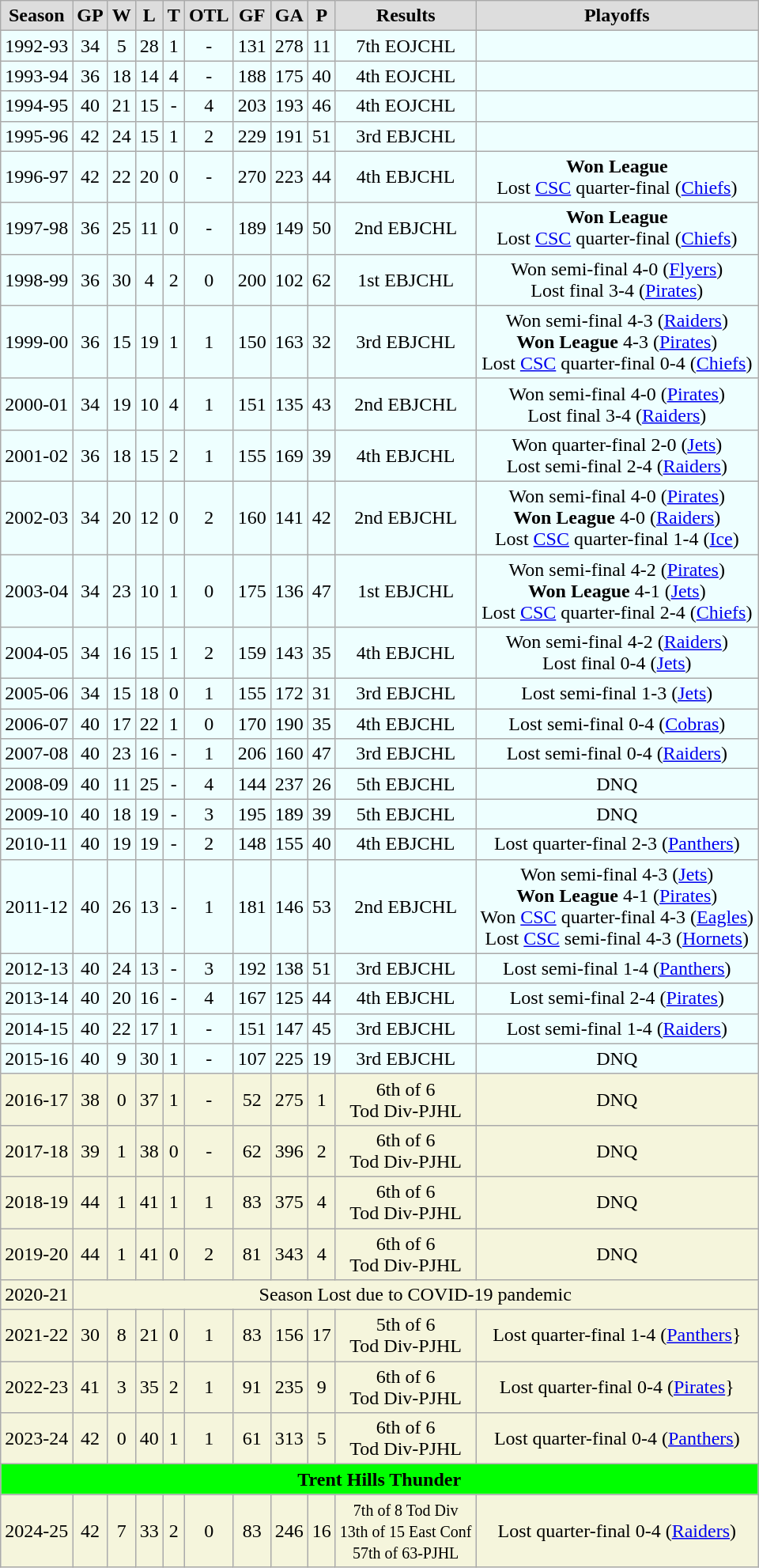<table class="wikitable">
<tr align="center"  bgcolor="#dddddd">
<td><strong>Season</strong></td>
<td><strong>GP</strong></td>
<td><strong>W</strong></td>
<td><strong>L</strong></td>
<td><strong>T</strong></td>
<td><strong>OTL</strong></td>
<td><strong>GF</strong></td>
<td><strong>GA</strong></td>
<td><strong>P</strong></td>
<td><strong>Results</strong></td>
<td><strong>Playoffs</strong></td>
</tr>
<tr bgcolor="#EEFFFF" align="center">
<td>1992-93</td>
<td>34</td>
<td>5</td>
<td>28</td>
<td>1</td>
<td>-</td>
<td>131</td>
<td>278</td>
<td>11</td>
<td>7th EOJCHL</td>
<td></td>
</tr>
<tr bgcolor="#EEFFFF" align="center">
<td>1993-94</td>
<td>36</td>
<td>18</td>
<td>14</td>
<td>4</td>
<td>-</td>
<td>188</td>
<td>175</td>
<td>40</td>
<td>4th EOJCHL</td>
<td></td>
</tr>
<tr bgcolor="#EEFFFF" align="center">
<td>1994-95</td>
<td>40</td>
<td>21</td>
<td>15</td>
<td>-</td>
<td>4</td>
<td>203</td>
<td>193</td>
<td>46</td>
<td>4th EOJCHL</td>
<td></td>
</tr>
<tr bgcolor="#EEFFFF" align="center">
<td>1995-96</td>
<td>42</td>
<td>24</td>
<td>15</td>
<td>1</td>
<td>2</td>
<td>229</td>
<td>191</td>
<td>51</td>
<td>3rd EBJCHL</td>
<td></td>
</tr>
<tr bgcolor="#EEFFFF" align="center">
<td>1996-97</td>
<td>42</td>
<td>22</td>
<td>20</td>
<td>0</td>
<td>-</td>
<td>270</td>
<td>223</td>
<td>44</td>
<td>4th EBJCHL</td>
<td><strong>Won League</strong><br>Lost <a href='#'>CSC</a> quarter-final (<a href='#'>Chiefs</a>)</td>
</tr>
<tr bgcolor="#EEFFFF" align="center">
<td>1997-98</td>
<td>36</td>
<td>25</td>
<td>11</td>
<td>0</td>
<td>-</td>
<td>189</td>
<td>149</td>
<td>50</td>
<td>2nd EBJCHL</td>
<td><strong>Won League</strong><br>Lost <a href='#'>CSC</a> quarter-final (<a href='#'>Chiefs</a>)</td>
</tr>
<tr bgcolor="#EEFFFF" align="center">
<td>1998-99</td>
<td>36</td>
<td>30</td>
<td>4</td>
<td>2</td>
<td>0</td>
<td>200</td>
<td>102</td>
<td>62</td>
<td>1st EBJCHL</td>
<td>Won semi-final 4-0 (<a href='#'>Flyers</a>)<br>Lost final 3-4 (<a href='#'>Pirates</a>)</td>
</tr>
<tr bgcolor="#EEFFFF" align="center">
<td>1999-00</td>
<td>36</td>
<td>15</td>
<td>19</td>
<td>1</td>
<td>1</td>
<td>150</td>
<td>163</td>
<td>32</td>
<td>3rd EBJCHL</td>
<td>Won semi-final 4-3 (<a href='#'>Raiders</a>)<br><strong>Won League</strong> 4-3 (<a href='#'>Pirates</a>)<br>Lost <a href='#'>CSC</a> quarter-final 0-4 (<a href='#'>Chiefs</a>)</td>
</tr>
<tr bgcolor="#EEFFFF" align="center">
<td>2000-01</td>
<td>34</td>
<td>19</td>
<td>10</td>
<td>4</td>
<td>1</td>
<td>151</td>
<td>135</td>
<td>43</td>
<td>2nd EBJCHL</td>
<td>Won semi-final 4-0 (<a href='#'>Pirates</a>)<br>Lost final 3-4 (<a href='#'>Raiders</a>)</td>
</tr>
<tr bgcolor="#EEFFFF" align="center">
<td>2001-02</td>
<td>36</td>
<td>18</td>
<td>15</td>
<td>2</td>
<td>1</td>
<td>155</td>
<td>169</td>
<td>39</td>
<td>4th EBJCHL</td>
<td>Won quarter-final 2-0 (<a href='#'>Jets</a>)<br>Lost semi-final 2-4 (<a href='#'>Raiders</a>)</td>
</tr>
<tr bgcolor="#EEFFFF" align="center">
<td>2002-03</td>
<td>34</td>
<td>20</td>
<td>12</td>
<td>0</td>
<td>2</td>
<td>160</td>
<td>141</td>
<td>42</td>
<td>2nd EBJCHL</td>
<td>Won semi-final 4-0 (<a href='#'>Pirates</a>)<br><strong>Won League</strong> 4-0 (<a href='#'>Raiders</a>)<br>Lost <a href='#'>CSC</a> quarter-final 1-4 (<a href='#'>Ice</a>)</td>
</tr>
<tr bgcolor="#EEFFFF" align="center">
<td>2003-04</td>
<td>34</td>
<td>23</td>
<td>10</td>
<td>1</td>
<td>0</td>
<td>175</td>
<td>136</td>
<td>47</td>
<td>1st EBJCHL</td>
<td>Won semi-final 4-2 (<a href='#'>Pirates</a>)<br><strong>Won League</strong> 4-1 (<a href='#'>Jets</a>)<br>Lost <a href='#'>CSC</a> quarter-final 2-4 (<a href='#'>Chiefs</a>)</td>
</tr>
<tr bgcolor="#EEFFFF" align="center">
<td>2004-05</td>
<td>34</td>
<td>16</td>
<td>15</td>
<td>1</td>
<td>2</td>
<td>159</td>
<td>143</td>
<td>35</td>
<td>4th EBJCHL</td>
<td>Won semi-final 4-2 (<a href='#'>Raiders</a>)<br>Lost final 0-4 (<a href='#'>Jets</a>)</td>
</tr>
<tr bgcolor="#EEFFFF" align="center">
<td>2005-06</td>
<td>34</td>
<td>15</td>
<td>18</td>
<td>0</td>
<td>1</td>
<td>155</td>
<td>172</td>
<td>31</td>
<td>3rd EBJCHL</td>
<td>Lost semi-final 1-3 (<a href='#'>Jets</a>)</td>
</tr>
<tr bgcolor="#EEFFFF" align="center">
<td>2006-07</td>
<td>40</td>
<td>17</td>
<td>22</td>
<td>1</td>
<td>0</td>
<td>170</td>
<td>190</td>
<td>35</td>
<td>4th EBJCHL</td>
<td>Lost semi-final 0-4 (<a href='#'>Cobras</a>)</td>
</tr>
<tr bgcolor="#EEFFFF" align="center">
<td>2007-08</td>
<td>40</td>
<td>23</td>
<td>16</td>
<td>-</td>
<td>1</td>
<td>206</td>
<td>160</td>
<td>47</td>
<td>3rd EBJCHL</td>
<td>Lost semi-final 0-4 (<a href='#'>Raiders</a>)</td>
</tr>
<tr bgcolor="#EEFFFF" align="center">
<td>2008-09</td>
<td>40</td>
<td>11</td>
<td>25</td>
<td>-</td>
<td>4</td>
<td>144</td>
<td>237</td>
<td>26</td>
<td>5th EBJCHL</td>
<td>DNQ</td>
</tr>
<tr bgcolor="#EEFFFF" align="center">
<td>2009-10</td>
<td>40</td>
<td>18</td>
<td>19</td>
<td>-</td>
<td>3</td>
<td>195</td>
<td>189</td>
<td>39</td>
<td>5th EBJCHL</td>
<td>DNQ</td>
</tr>
<tr bgcolor="#EEFFFF" align="center">
<td>2010-11</td>
<td>40</td>
<td>19</td>
<td>19</td>
<td>-</td>
<td>2</td>
<td>148</td>
<td>155</td>
<td>40</td>
<td>4th EBJCHL</td>
<td>Lost quarter-final 2-3 (<a href='#'>Panthers</a>)</td>
</tr>
<tr bgcolor="#EEFFFF" align="center">
<td>2011-12</td>
<td>40</td>
<td>26</td>
<td>13</td>
<td>-</td>
<td>1</td>
<td>181</td>
<td>146</td>
<td>53</td>
<td>2nd EBJCHL</td>
<td>Won semi-final 4-3 (<a href='#'>Jets</a>)<br><strong>Won League</strong> 4-1 (<a href='#'>Pirates</a>)<br>Won <a href='#'>CSC</a> quarter-final 4-3 (<a href='#'>Eagles</a>)<br>Lost <a href='#'>CSC</a> semi-final 4-3 (<a href='#'>Hornets</a>)</td>
</tr>
<tr bgcolor="#EEFFFF" align="center">
<td>2012-13</td>
<td>40</td>
<td>24</td>
<td>13</td>
<td>-</td>
<td>3</td>
<td>192</td>
<td>138</td>
<td>51</td>
<td>3rd EBJCHL</td>
<td>Lost semi-final 1-4 (<a href='#'>Panthers</a>)</td>
</tr>
<tr bgcolor="#EEFFFF" align="center">
<td>2013-14</td>
<td>40</td>
<td>20</td>
<td>16</td>
<td>-</td>
<td>4</td>
<td>167</td>
<td>125</td>
<td>44</td>
<td>4th EBJCHL</td>
<td>Lost semi-final 2-4 (<a href='#'>Pirates</a>)</td>
</tr>
<tr bgcolor="#EEFFFF" align="center">
<td>2014-15</td>
<td>40</td>
<td>22</td>
<td>17</td>
<td>1</td>
<td>-</td>
<td>151</td>
<td>147</td>
<td>45</td>
<td>3rd EBJCHL</td>
<td>Lost semi-final 1-4 (<a href='#'>Raiders</a>)</td>
</tr>
<tr bgcolor="#EEFFFF" align="center">
<td>2015-16</td>
<td>40</td>
<td>9</td>
<td>30</td>
<td>1</td>
<td>-</td>
<td>107</td>
<td>225</td>
<td>19</td>
<td>3rd EBJCHL</td>
<td>DNQ</td>
</tr>
<tr bgcolor="beige" align="center">
<td>2016-17</td>
<td>38</td>
<td>0</td>
<td>37</td>
<td>1</td>
<td>-</td>
<td>52</td>
<td>275</td>
<td>1</td>
<td>6th of 6<br>Tod Div-PJHL</td>
<td>DNQ</td>
</tr>
<tr bgcolor="beige" align="center">
<td>2017-18</td>
<td>39</td>
<td>1</td>
<td>38</td>
<td>0</td>
<td>-</td>
<td>62</td>
<td>396</td>
<td>2</td>
<td>6th of 6<br>Tod Div-PJHL</td>
<td>DNQ</td>
</tr>
<tr bgcolor="beige" align="center">
<td>2018-19</td>
<td>44</td>
<td>1</td>
<td>41</td>
<td>1</td>
<td>1</td>
<td>83</td>
<td>375</td>
<td>4</td>
<td>6th of 6<br>Tod Div-PJHL</td>
<td>DNQ</td>
</tr>
<tr bgcolor="beige" align="center">
<td>2019-20</td>
<td>44</td>
<td>1</td>
<td>41</td>
<td>0</td>
<td>2</td>
<td>81</td>
<td>343</td>
<td>4</td>
<td>6th of 6<br>Tod Div-PJHL</td>
<td>DNQ</td>
</tr>
<tr align="center" bgcolor="beige">
<td>2020-21</td>
<td colspan="10">Season Lost due to COVID-19 pandemic</td>
</tr>
<tr bgcolor="beige" align="center">
<td>2021-22</td>
<td>30</td>
<td>8</td>
<td>21</td>
<td>0</td>
<td>1</td>
<td>83</td>
<td>156</td>
<td>17</td>
<td>5th of 6<br>Tod Div-PJHL</td>
<td>Lost quarter-final 1-4 (<a href='#'>Panthers</a>}</td>
</tr>
<tr bgcolor="beige" align="center">
<td>2022-23</td>
<td>41</td>
<td>3</td>
<td>35</td>
<td>2</td>
<td>1</td>
<td>91</td>
<td>235</td>
<td>9</td>
<td>6th of 6<br>Tod Div-PJHL</td>
<td>Lost quarter-final 0-4 (<a href='#'>Pirates</a>}</td>
</tr>
<tr bgcolor="beige" align="center">
<td>2023-24</td>
<td>42</td>
<td>0</td>
<td>40</td>
<td>1</td>
<td>1</td>
<td>61</td>
<td>313</td>
<td>5</td>
<td>6th of 6<br>Tod Div-PJHL</td>
<td>Lost quarter-final 0-4 (<a href='#'>Panthers</a>)</td>
</tr>
<tr align="center"  bgcolor="lime"  style="color:Black">
<td colspan=12><strong>Trent Hills Thunder</strong></td>
</tr>
<tr bgcolor="beige" align="center">
<td>2024-25</td>
<td>42</td>
<td>7</td>
<td>33</td>
<td>2</td>
<td>0</td>
<td>83</td>
<td>246</td>
<td>16</td>
<td><small>7th of 8 Tod Div<br>13th of 15 East Conf<br>57th of 63-PJHL</small></td>
<td>Lost quarter-final 0-4 (<a href='#'>Raiders</a>)</td>
</tr>
</table>
